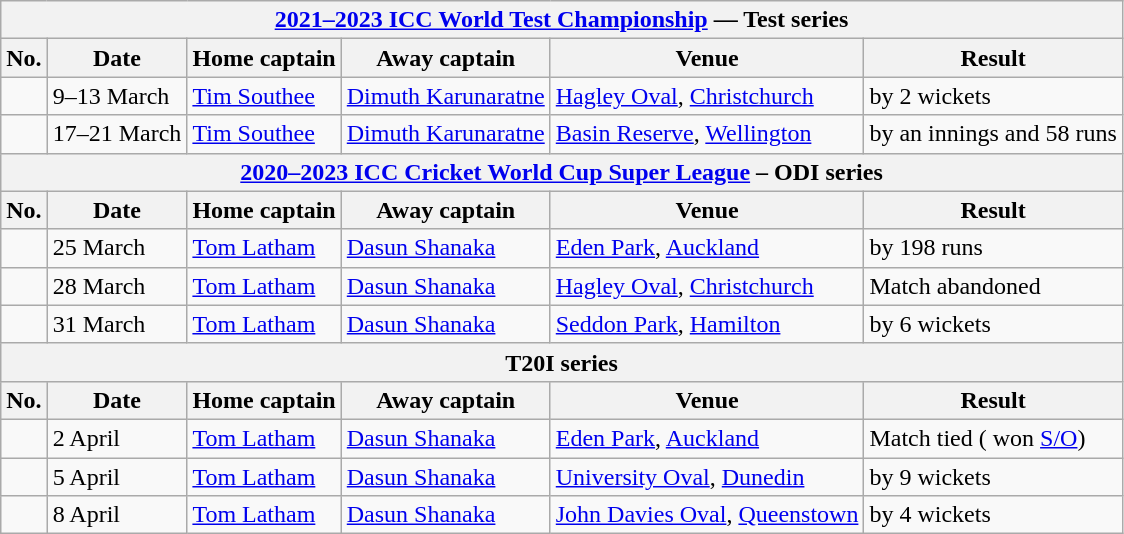<table class="wikitable">
<tr>
<th colspan="9"><a href='#'>2021–2023 ICC World Test Championship</a> — Test series</th>
</tr>
<tr>
<th>No.</th>
<th>Date</th>
<th>Home captain</th>
<th>Away captain</th>
<th>Venue</th>
<th>Result</th>
</tr>
<tr>
<td></td>
<td>9–13 March</td>
<td><a href='#'>Tim Southee</a></td>
<td><a href='#'>Dimuth Karunaratne</a></td>
<td><a href='#'>Hagley Oval</a>, <a href='#'>Christchurch</a></td>
<td> by 2 wickets</td>
</tr>
<tr>
<td></td>
<td>17–21 March</td>
<td><a href='#'>Tim Southee</a></td>
<td><a href='#'>Dimuth Karunaratne</a></td>
<td><a href='#'>Basin Reserve</a>, <a href='#'>Wellington</a></td>
<td> by an innings and 58 runs</td>
</tr>
<tr>
<th colspan="9"><a href='#'>2020–2023 ICC Cricket World Cup Super League</a> – ODI series</th>
</tr>
<tr>
<th>No.</th>
<th>Date</th>
<th>Home captain</th>
<th>Away captain</th>
<th>Venue</th>
<th>Result</th>
</tr>
<tr>
<td></td>
<td>25 March</td>
<td><a href='#'>Tom Latham</a></td>
<td><a href='#'>Dasun Shanaka</a></td>
<td><a href='#'>Eden Park</a>, <a href='#'>Auckland</a></td>
<td> by 198 runs</td>
</tr>
<tr>
<td></td>
<td>28 March</td>
<td><a href='#'>Tom Latham</a></td>
<td><a href='#'>Dasun Shanaka</a></td>
<td><a href='#'>Hagley Oval</a>, <a href='#'>Christchurch</a></td>
<td>Match abandoned</td>
</tr>
<tr>
<td></td>
<td>31 March</td>
<td><a href='#'>Tom Latham</a></td>
<td><a href='#'>Dasun Shanaka</a></td>
<td><a href='#'>Seddon Park</a>, <a href='#'>Hamilton</a></td>
<td> by 6 wickets</td>
</tr>
<tr>
<th colspan="9">T20I series</th>
</tr>
<tr>
<th>No.</th>
<th>Date</th>
<th>Home captain</th>
<th>Away captain</th>
<th>Venue</th>
<th>Result</th>
</tr>
<tr>
<td></td>
<td>2 April</td>
<td><a href='#'>Tom Latham</a></td>
<td><a href='#'>Dasun Shanaka</a></td>
<td><a href='#'>Eden Park</a>, <a href='#'>Auckland</a></td>
<td>Match tied ( won <a href='#'>S/O</a>)</td>
</tr>
<tr>
<td></td>
<td>5 April</td>
<td><a href='#'>Tom Latham</a></td>
<td><a href='#'>Dasun Shanaka</a></td>
<td><a href='#'>University Oval</a>, <a href='#'>Dunedin</a></td>
<td> by 9 wickets</td>
</tr>
<tr>
<td></td>
<td>8 April</td>
<td><a href='#'>Tom Latham</a></td>
<td><a href='#'>Dasun Shanaka</a></td>
<td><a href='#'>John Davies Oval</a>, <a href='#'>Queenstown</a></td>
<td> by 4 wickets</td>
</tr>
</table>
